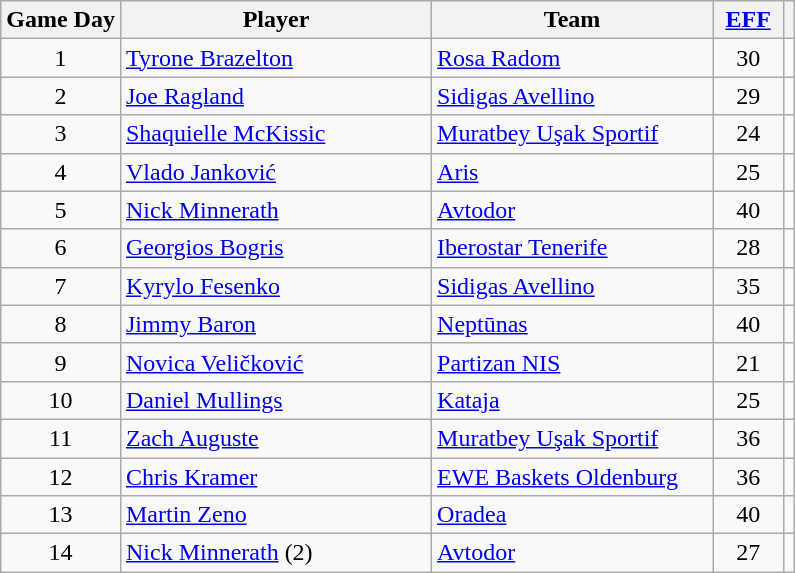<table class="wikitable sortable">
<tr>
<th>Game Day</th>
<th style="width:200px;">Player</th>
<th style="width:180px;">Team</th>
<th width=40><a href='#'>EFF</a></th>
<th></th>
</tr>
<tr>
<td align=center>1</td>
<td align="left"> <a href='#'>Tyrone Brazelton</a></td>
<td align="left"> <a href='#'>Rosa Radom</a></td>
<td style="text-align:center;">30</td>
<td style="text-align:center;"></td>
</tr>
<tr>
<td align=center>2</td>
<td align="left"> <a href='#'>Joe Ragland</a></td>
<td align="left"> <a href='#'>Sidigas Avellino</a></td>
<td style="text-align:center;">29</td>
<td style="text-align:center;"></td>
</tr>
<tr>
<td align=center>3</td>
<td align="left"> <a href='#'>Shaquielle McKissic</a></td>
<td align="left"> <a href='#'>Muratbey Uşak Sportif</a></td>
<td style="text-align:center;">24</td>
<td style="text-align:center;"></td>
</tr>
<tr>
<td align=center>4</td>
<td align="left"> <a href='#'>Vlado Janković</a></td>
<td align="left"> <a href='#'>Aris</a></td>
<td style="text-align:center;">25</td>
<td style="text-align:center;"></td>
</tr>
<tr>
<td align=center>5</td>
<td align="left"> <a href='#'>Nick Minnerath</a></td>
<td align="left"> <a href='#'>Avtodor</a></td>
<td style="text-align:center;">40</td>
<td style="text-align:center;"></td>
</tr>
<tr>
<td align=center>6</td>
<td align="left"> <a href='#'>Georgios Bogris</a></td>
<td align="left"> <a href='#'>Iberostar Tenerife</a></td>
<td style="text-align:center;">28</td>
<td style="text-align:center;"></td>
</tr>
<tr>
<td align=center>7</td>
<td align="left"> <a href='#'>Kyrylo Fesenko</a></td>
<td align="left"> <a href='#'>Sidigas Avellino</a></td>
<td style="text-align:center;">35</td>
<td style="text-align:center;"></td>
</tr>
<tr>
<td align=center>8</td>
<td align="left"> <a href='#'>Jimmy Baron</a></td>
<td align="left"> <a href='#'>Neptūnas</a></td>
<td style="text-align:center;">40</td>
<td style="text-align:center;"></td>
</tr>
<tr>
<td align=center>9</td>
<td align="left"> <a href='#'>Novica Veličković</a></td>
<td align="left"> <a href='#'>Partizan NIS</a></td>
<td style="text-align:center;">21</td>
<td style="text-align:center;"></td>
</tr>
<tr>
<td align=center>10</td>
<td align="left"> <a href='#'>Daniel Mullings</a></td>
<td align="left"> <a href='#'>Kataja</a></td>
<td style="text-align:center;">25</td>
<td style="text-align:center;"></td>
</tr>
<tr>
<td align=center>11</td>
<td align="left"> <a href='#'>Zach Auguste</a></td>
<td align="left"> <a href='#'>Muratbey Uşak Sportif</a></td>
<td style="text-align:center;">36</td>
<td style="text-align:center;"></td>
</tr>
<tr>
<td align=center>12</td>
<td align="left"> <a href='#'>Chris Kramer</a></td>
<td align="left"> <a href='#'>EWE Baskets Oldenburg</a></td>
<td style="text-align:center;">36</td>
<td style="text-align:center;"></td>
</tr>
<tr>
<td align=center>13</td>
<td align="left"> <a href='#'>Martin Zeno</a></td>
<td align="left"> <a href='#'>Oradea</a></td>
<td style="text-align:center;">40</td>
<td style="text-align:center;"></td>
</tr>
<tr>
<td align=center>14</td>
<td align="left"> <a href='#'>Nick Minnerath</a> (2)</td>
<td align="left"> <a href='#'>Avtodor</a></td>
<td style="text-align:center;">27</td>
<td style="text-align:center;"></td>
</tr>
</table>
